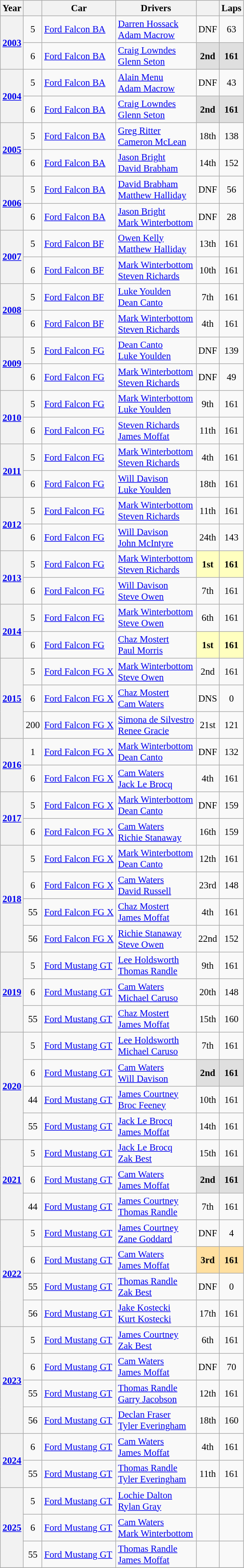<table class="wikitable" style=font-size:95%;>
<tr>
<th>Year</th>
<th></th>
<th>Car</th>
<th>Drivers</th>
<th></th>
<th>Laps</th>
</tr>
<tr>
<th rowspan=2><a href='#'>2003</a></th>
<td align=center>5</td>
<td><a href='#'>Ford Falcon BA</a></td>
<td> <a href='#'>Darren Hossack</a><br> <a href='#'>Adam Macrow</a></td>
<td align=center>DNF</td>
<td align=center>63</td>
</tr>
<tr>
<td align=center>6</td>
<td><a href='#'>Ford Falcon BA</a></td>
<td> <a href='#'>Craig Lowndes</a><br> <a href='#'>Glenn Seton</a></td>
<td align=center style=background:#dfdfdf><strong>2nd</strong></td>
<td align=center style=background:#dfdfdf><strong>161</strong></td>
</tr>
<tr>
<th rowspan=2><a href='#'>2004</a></th>
<td align=center>5</td>
<td><a href='#'>Ford Falcon BA</a></td>
<td> <a href='#'>Alain Menu</a><br> <a href='#'>Adam Macrow</a></td>
<td align=center>DNF</td>
<td align=center>43</td>
</tr>
<tr>
<td align=center>6</td>
<td><a href='#'>Ford Falcon BA</a></td>
<td> <a href='#'>Craig Lowndes</a><br> <a href='#'>Glenn Seton</a></td>
<td align=center style=background:#dfdfdf><strong>2nd</strong></td>
<td align=center style=background:#dfdfdf><strong>161</strong></td>
</tr>
<tr>
<th rowspan=2><a href='#'>2005</a></th>
<td align=center>5</td>
<td><a href='#'>Ford Falcon BA</a></td>
<td> <a href='#'>Greg Ritter</a><br> <a href='#'>Cameron McLean</a></td>
<td align=center>18th</td>
<td align=center>138</td>
</tr>
<tr>
<td align=center>6</td>
<td><a href='#'>Ford Falcon BA</a></td>
<td> <a href='#'>Jason Bright</a><br> <a href='#'>David Brabham</a></td>
<td align=center>14th</td>
<td align=center>152</td>
</tr>
<tr>
<th rowspan=2><a href='#'>2006</a></th>
<td align=center>5</td>
<td><a href='#'>Ford Falcon BA</a></td>
<td> <a href='#'>David Brabham</a><br> <a href='#'>Matthew Halliday</a></td>
<td align=center>DNF</td>
<td align=center>56</td>
</tr>
<tr>
<td align=center>6</td>
<td><a href='#'>Ford Falcon BA</a></td>
<td> <a href='#'>Jason Bright</a><br> <a href='#'>Mark Winterbottom</a></td>
<td align=center>DNF</td>
<td align=center>28</td>
</tr>
<tr>
<th rowspan=2><a href='#'>2007</a></th>
<td align=center>5</td>
<td><a href='#'>Ford Falcon BF</a></td>
<td> <a href='#'>Owen Kelly</a><br> <a href='#'>Matthew Halliday</a></td>
<td align=center>13th</td>
<td align=center>161</td>
</tr>
<tr>
<td align=center>6</td>
<td><a href='#'>Ford Falcon BF</a></td>
<td> <a href='#'>Mark Winterbottom</a><br> <a href='#'>Steven Richards</a></td>
<td align=center>10th</td>
<td align=center>161</td>
</tr>
<tr>
<th rowspan=2><a href='#'>2008</a></th>
<td align=center>5</td>
<td><a href='#'>Ford Falcon BF</a></td>
<td> <a href='#'>Luke Youlden</a><br> <a href='#'>Dean Canto</a></td>
<td align=center>7th</td>
<td align=center>161</td>
</tr>
<tr>
<td align=center>6</td>
<td><a href='#'>Ford Falcon BF</a></td>
<td> <a href='#'>Mark Winterbottom</a><br> <a href='#'>Steven Richards</a></td>
<td align=center>4th</td>
<td align=center>161</td>
</tr>
<tr>
<th rowspan=2><a href='#'>2009</a></th>
<td align=center>5</td>
<td><a href='#'>Ford Falcon FG</a></td>
<td> <a href='#'>Dean Canto</a><br> <a href='#'>Luke Youlden</a></td>
<td align=center>DNF</td>
<td align=center>139</td>
</tr>
<tr>
<td align=center>6</td>
<td><a href='#'>Ford Falcon FG</a></td>
<td> <a href='#'>Mark Winterbottom</a><br> <a href='#'>Steven Richards</a></td>
<td align=center>DNF</td>
<td align=center>49</td>
</tr>
<tr>
<th rowspan=2><a href='#'>2010</a></th>
<td align=center>5</td>
<td><a href='#'>Ford Falcon FG</a></td>
<td> <a href='#'>Mark Winterbottom</a><br> <a href='#'>Luke Youlden</a></td>
<td align=center>9th</td>
<td align=center>161</td>
</tr>
<tr>
<td align=center>6</td>
<td><a href='#'>Ford Falcon FG</a></td>
<td> <a href='#'>Steven Richards</a><br> <a href='#'>James Moffat</a></td>
<td align=center>11th</td>
<td align=center>161</td>
</tr>
<tr>
<th rowspan=2><a href='#'>2011</a></th>
<td align=center>5</td>
<td><a href='#'>Ford Falcon FG</a></td>
<td> <a href='#'>Mark Winterbottom</a><br> <a href='#'>Steven Richards</a></td>
<td align=center>4th</td>
<td align=center>161</td>
</tr>
<tr>
<td align=center>6</td>
<td><a href='#'>Ford Falcon FG</a></td>
<td> <a href='#'>Will Davison</a><br> <a href='#'>Luke Youlden</a></td>
<td align=center>18th</td>
<td align=center>161</td>
</tr>
<tr>
<th rowspan=2><a href='#'>2012</a></th>
<td align=center>5</td>
<td><a href='#'>Ford Falcon FG</a></td>
<td> <a href='#'>Mark Winterbottom</a><br> <a href='#'>Steven Richards</a></td>
<td align=center>11th</td>
<td align=center>161</td>
</tr>
<tr>
<td align=center>6</td>
<td><a href='#'>Ford Falcon FG</a></td>
<td> <a href='#'>Will Davison</a><br> <a href='#'>John McIntyre</a></td>
<td align=center>24th</td>
<td align=center>143</td>
</tr>
<tr>
<th rowspan=2><a href='#'>2013</a></th>
<td align=center>5</td>
<td><a href='#'>Ford Falcon FG</a></td>
<td> <a href='#'>Mark Winterbottom</a><br> <a href='#'>Steven Richards</a></td>
<td align=center style=background:#ffffbf><strong>1st</strong></td>
<td align=center style=background:#ffffbf><strong>161</strong></td>
</tr>
<tr>
<td align=center>6</td>
<td><a href='#'>Ford Falcon FG</a></td>
<td> <a href='#'>Will Davison</a><br> <a href='#'>Steve Owen</a></td>
<td align=center>7th</td>
<td align=center>161</td>
</tr>
<tr>
<th rowspan=2><a href='#'>2014</a></th>
<td align=center>5</td>
<td><a href='#'>Ford Falcon FG</a></td>
<td> <a href='#'>Mark Winterbottom</a><br> <a href='#'>Steve Owen</a></td>
<td align=center>6th</td>
<td align=center>161</td>
</tr>
<tr>
<td align=center>6</td>
<td><a href='#'>Ford Falcon FG</a></td>
<td> <a href='#'>Chaz Mostert</a><br> <a href='#'>Paul Morris</a></td>
<td align=center style=background:#ffffbf><strong>1st</strong></td>
<td align=center style=background:#ffffbf><strong>161</strong></td>
</tr>
<tr>
<th rowspan=3><a href='#'>2015</a></th>
<td align=center>5</td>
<td><a href='#'>Ford Falcon FG X</a></td>
<td> <a href='#'>Mark Winterbottom</a><br> <a href='#'>Steve Owen</a></td>
<td align=center>2nd</td>
<td align=center>161</td>
</tr>
<tr>
<td align=center>6</td>
<td><a href='#'>Ford Falcon FG X</a></td>
<td> <a href='#'>Chaz Mostert</a><br> <a href='#'>Cam Waters</a></td>
<td align=center>DNS</td>
<td align=center>0</td>
</tr>
<tr>
<td align=center>200</td>
<td><a href='#'>Ford Falcon FG X</a></td>
<td> <a href='#'>Simona de Silvestro</a><br> <a href='#'>Renee Gracie</a></td>
<td align=center>21st</td>
<td align=center>121</td>
</tr>
<tr>
<th rowspan=2><a href='#'>2016</a></th>
<td align=center>1</td>
<td><a href='#'>Ford Falcon FG X</a></td>
<td> <a href='#'>Mark Winterbottom</a><br> <a href='#'>Dean Canto</a></td>
<td align=center>DNF</td>
<td align=center>132</td>
</tr>
<tr>
<td align=center>6</td>
<td><a href='#'>Ford Falcon FG X</a></td>
<td> <a href='#'>Cam Waters</a><br> <a href='#'>Jack Le Brocq</a></td>
<td align=center>4th</td>
<td align=center>161</td>
</tr>
<tr>
<th rowspan=2><a href='#'>2017</a></th>
<td align=center>5</td>
<td><a href='#'>Ford Falcon FG X</a></td>
<td> <a href='#'>Mark Winterbottom</a><br> <a href='#'>Dean Canto</a></td>
<td align=center>DNF</td>
<td align=center>159</td>
</tr>
<tr>
<td align=center>6</td>
<td><a href='#'>Ford Falcon FG X</a></td>
<td> <a href='#'>Cam Waters</a><br> <a href='#'>Richie Stanaway</a></td>
<td align=center>16th</td>
<td align=center>159</td>
</tr>
<tr>
<th rowspan=4><a href='#'>2018</a></th>
<td align=center>5</td>
<td><a href='#'>Ford Falcon FG X</a></td>
<td> <a href='#'>Mark Winterbottom</a><br> <a href='#'>Dean Canto</a></td>
<td align=center>12th</td>
<td align=center>161</td>
</tr>
<tr>
<td align=center>6</td>
<td><a href='#'>Ford Falcon FG X</a></td>
<td> <a href='#'>Cam Waters</a><br> <a href='#'>David Russell</a></td>
<td align=center>23rd</td>
<td align=center>148</td>
</tr>
<tr>
<td align=center>55</td>
<td><a href='#'>Ford Falcon FG X</a></td>
<td> <a href='#'>Chaz Mostert</a><br> <a href='#'>James Moffat</a></td>
<td align=center>4th</td>
<td align=center>161</td>
</tr>
<tr>
<td align=center>56</td>
<td><a href='#'>Ford Falcon FG X</a></td>
<td> <a href='#'>Richie Stanaway</a><br> <a href='#'>Steve Owen</a></td>
<td align=center>22nd</td>
<td align=center>152</td>
</tr>
<tr>
<th rowspan=3><a href='#'>2019</a></th>
<td align=center>5</td>
<td><a href='#'>Ford Mustang GT</a></td>
<td> <a href='#'>Lee Holdsworth</a><br> <a href='#'>Thomas Randle</a></td>
<td align=center>9th</td>
<td align=center>161</td>
</tr>
<tr>
<td align=center>6</td>
<td><a href='#'>Ford Mustang GT</a></td>
<td> <a href='#'>Cam Waters</a><br> <a href='#'>Michael Caruso</a></td>
<td align=center>20th</td>
<td align=center>148</td>
</tr>
<tr>
<td align=center>55</td>
<td><a href='#'>Ford Mustang GT</a></td>
<td> <a href='#'>Chaz Mostert</a><br> <a href='#'>James Moffat</a></td>
<td align=center>15th</td>
<td align=center>160</td>
</tr>
<tr>
<th rowspan=4><a href='#'>2020</a></th>
<td align=center>5</td>
<td><a href='#'>Ford Mustang GT</a></td>
<td> <a href='#'>Lee Holdsworth</a><br> <a href='#'>Michael Caruso</a></td>
<td align=center>7th</td>
<td align=center>161</td>
</tr>
<tr>
<td align=center>6</td>
<td><a href='#'>Ford Mustang GT</a></td>
<td> <a href='#'>Cam Waters</a><br> <a href='#'>Will Davison</a></td>
<td align=center style=background:#dfdfdf;><strong>2nd</strong></td>
<td align=center style=background:#dfdfdf;><strong>161</strong></td>
</tr>
<tr>
<td align=center>44</td>
<td><a href='#'>Ford Mustang GT</a></td>
<td> <a href='#'>James Courtney</a><br> <a href='#'>Broc Feeney</a></td>
<td align=center>10th</td>
<td align=center>161</td>
</tr>
<tr>
<td align=center>55</td>
<td><a href='#'>Ford Mustang GT</a></td>
<td> <a href='#'>Jack Le Brocq</a><br> <a href='#'>James Moffat</a></td>
<td align=center>14th</td>
<td align=center>161</td>
</tr>
<tr>
<th rowspan=3><a href='#'>2021</a></th>
<td align=center>5</td>
<td><a href='#'>Ford Mustang GT</a></td>
<td> <a href='#'>Jack Le Brocq</a><br> <a href='#'>Zak Best</a></td>
<td align=center>15th</td>
<td align=center>161</td>
</tr>
<tr>
<td align=center>6</td>
<td><a href='#'>Ford Mustang GT</a></td>
<td> <a href='#'>Cam Waters</a><br> <a href='#'>James Moffat</a></td>
<td align=center style=background:#dfdfdf;><strong>2nd</strong></td>
<td align=center style=background:#dfdfdf;><strong>161</strong></td>
</tr>
<tr>
<td align=center>44</td>
<td><a href='#'>Ford Mustang GT</a></td>
<td> <a href='#'>James Courtney</a><br> <a href='#'>Thomas Randle</a></td>
<td align=center>7th</td>
<td align=center>161</td>
</tr>
<tr>
<th rowspan=4><a href='#'>2022</a></th>
<td align=center>5</td>
<td><a href='#'>Ford Mustang GT</a></td>
<td> <a href='#'>James Courtney</a><br> <a href='#'>Zane Goddard</a></td>
<td align=center>DNF</td>
<td align=center>4</td>
</tr>
<tr>
<td align=center>6</td>
<td><a href='#'>Ford Mustang GT</a></td>
<td> <a href='#'>Cam Waters</a><br> <a href='#'>James Moffat</a></td>
<td align=center style=background:#ffdf9f;><strong>3rd</strong></td>
<td align=center style=background:#ffdf9f;><strong>161</strong></td>
</tr>
<tr>
<td align=center>55</td>
<td><a href='#'>Ford Mustang GT</a></td>
<td> <a href='#'>Thomas Randle</a><br> <a href='#'>Zak Best</a></td>
<td align=center>DNF</td>
<td align=center>0</td>
</tr>
<tr>
<td align=center>56</td>
<td><a href='#'>Ford Mustang GT</a></td>
<td> <a href='#'>Jake Kostecki</a><br> <a href='#'>Kurt Kostecki</a></td>
<td align=center>17th</td>
<td align=center>161</td>
</tr>
<tr>
<th rowspan=4><a href='#'>2023</a></th>
<td align=center>5</td>
<td><a href='#'>Ford Mustang GT</a></td>
<td> <a href='#'>James Courtney</a><br> <a href='#'>Zak Best</a></td>
<td align=center>6th</td>
<td align=center>161</td>
</tr>
<tr>
<td align=center>6</td>
<td><a href='#'>Ford Mustang GT</a></td>
<td> <a href='#'>Cam Waters</a><br> <a href='#'>James Moffat</a></td>
<td align=center>DNF</td>
<td align=center>70</td>
</tr>
<tr>
<td align=center>55</td>
<td><a href='#'>Ford Mustang GT</a></td>
<td> <a href='#'>Thomas Randle</a><br> <a href='#'>Garry Jacobson</a></td>
<td align=center>12th</td>
<td align=center>161</td>
</tr>
<tr>
<td align=center>56</td>
<td><a href='#'>Ford Mustang GT</a></td>
<td> <a href='#'>Declan Fraser</a><br> <a href='#'>Tyler Everingham</a></td>
<td align=center>18th</td>
<td align=center>160</td>
</tr>
<tr>
<th rowspan=2><a href='#'>2024</a></th>
<td align=center>6</td>
<td><a href='#'>Ford Mustang GT</a></td>
<td> <a href='#'>Cam Waters</a><br> <a href='#'>James Moffat</a></td>
<td align=center>4th</td>
<td align=center>161</td>
</tr>
<tr>
<td align=center>55</td>
<td><a href='#'>Ford Mustang GT</a></td>
<td> <a href='#'>Thomas Randle</a><br> <a href='#'>Tyler Everingham</a></td>
<td align=center>11th</td>
<td align=center>161</td>
</tr>
<tr>
<th rowspan=3><a href='#'>2025</a></th>
<td align=center>5</td>
<td><a href='#'>Ford Mustang GT</a></td>
<td> <a href='#'>Lochie Dalton</a><br> <a href='#'>Rylan Gray</a></td>
<td align=center></td>
<td align=center></td>
</tr>
<tr>
<td align=center>6</td>
<td><a href='#'>Ford Mustang GT</a></td>
<td> <a href='#'>Cam Waters</a><br> <a href='#'>Mark Winterbottom</a></td>
<td align=center></td>
<td align=center></td>
</tr>
<tr>
<td align=center>55</td>
<td><a href='#'>Ford Mustang GT</a></td>
<td> <a href='#'>Thomas Randle</a><br> <a href='#'>James Moffat</a></td>
<td align=center></td>
<td align=center></td>
</tr>
<tr>
</tr>
</table>
